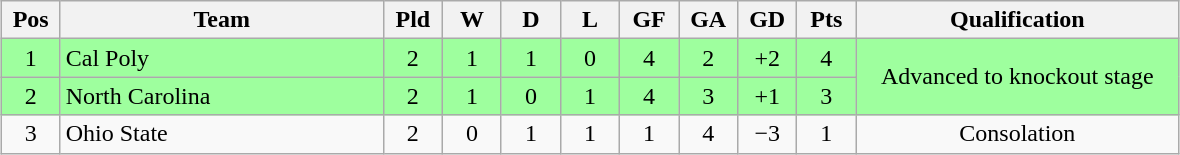<table class="wikitable" style="text-align:center; margin: 1em auto">
<tr>
<th style="width:2em">Pos</th>
<th style="width:13em">Team</th>
<th style="width:2em">Pld</th>
<th style="width:2em">W</th>
<th style="width:2em">D</th>
<th style="width:2em">L</th>
<th style="width:2em">GF</th>
<th style="width:2em">GA</th>
<th style="width:2em">GD</th>
<th style="width:2em">Pts</th>
<th style="width:13em">Qualification</th>
</tr>
<tr bgcolor="#9eff9e">
<td>1</td>
<td style="text-align:left">Cal Poly</td>
<td>2</td>
<td>1</td>
<td>1</td>
<td>0</td>
<td>4</td>
<td>2</td>
<td>+2</td>
<td>4</td>
<td rowspan="2">Advanced to knockout stage</td>
</tr>
<tr bgcolor="#9eff9e">
<td>2</td>
<td style="text-align:left">North Carolina</td>
<td>2</td>
<td>1</td>
<td>0</td>
<td>1</td>
<td>4</td>
<td>3</td>
<td>+1</td>
<td>3</td>
</tr>
<tr>
<td>3</td>
<td style="text-align:left">Ohio State</td>
<td>2</td>
<td>0</td>
<td>1</td>
<td>1</td>
<td>1</td>
<td>4</td>
<td>−3</td>
<td>1</td>
<td>Consolation</td>
</tr>
</table>
